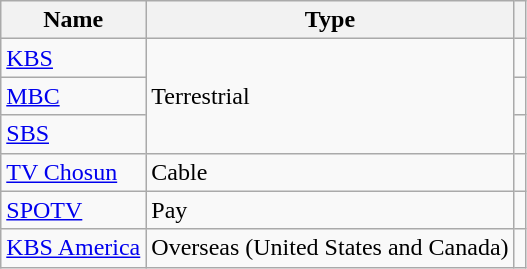<table class="wikitable sortable">
<tr>
<th>Name</th>
<th>Type</th>
<th class="unsortable"></th>
</tr>
<tr>
<td><a href='#'>KBS</a></td>
<td rowspan="3">Terrestrial</td>
<td></td>
</tr>
<tr>
<td><a href='#'>MBC</a></td>
<td></td>
</tr>
<tr>
<td><a href='#'>SBS</a></td>
<td></td>
</tr>
<tr>
<td><a href='#'>TV Chosun</a></td>
<td>Cable</td>
<td></td>
</tr>
<tr>
<td><a href='#'>SPOTV</a></td>
<td>Pay</td>
<td></td>
</tr>
<tr>
<td><a href='#'>KBS America</a></td>
<td>Overseas (United States and Canada)</td>
<td></td>
</tr>
</table>
